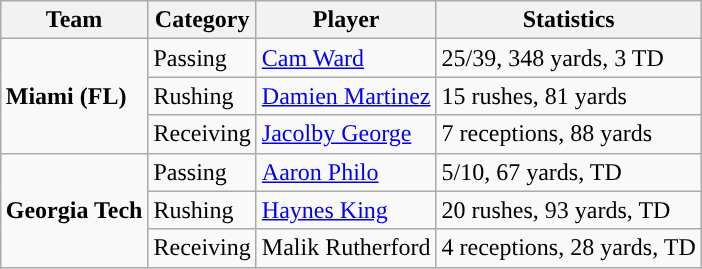<table class="wikitable" style="float: right;">
<tr>
<th>Team</th>
<th>Category</th>
<th>Player</th>
<th>Statistics</th>
</tr>
<tr>
<td rowspan=3><strong>Miami (FL)</strong></td>
<td>Passing</td>
<td><a href='#'>Cam Ward</a></td>
<td>25/39, 348 yards, 3 TD</td>
</tr>
<tr>
<td>Rushing</td>
<td><a href='#'>Damien Martinez</a></td>
<td>15 rushes, 81 yards</td>
</tr>
<tr>
<td>Receiving</td>
<td><a href='#'>Jacolby George</a></td>
<td>7 receptions, 88 yards</td>
</tr>
<tr>
<td rowspan=3><strong>Georgia Tech</strong></td>
<td>Passing</td>
<td><a href='#'>Aaron Philo</a></td>
<td>5/10, 67 yards, TD</td>
</tr>
<tr>
<td>Rushing</td>
<td><a href='#'>Haynes King</a></td>
<td>20 rushes, 93 yards, TD</td>
</tr>
<tr>
<td>Receiving</td>
<td>Malik Rutherford</td>
<td>4 receptions, 28 yards, TD</td>
</tr>
</table>
